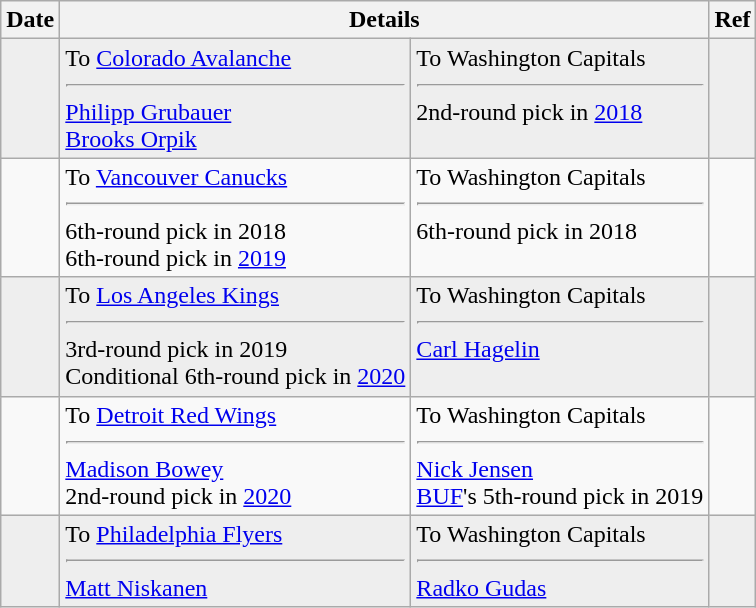<table class="wikitable">
<tr>
<th>Date</th>
<th colspan="2">Details</th>
<th>Ref</th>
</tr>
<tr style="background:#eee;">
<td></td>
<td valign="top">To <a href='#'>Colorado Avalanche</a><hr><a href='#'>Philipp Grubauer</a><br><a href='#'>Brooks Orpik</a></td>
<td valign="top">To Washington Capitals<hr>2nd-round pick in <a href='#'>2018</a></td>
<td></td>
</tr>
<tr>
<td></td>
<td valign="top">To <a href='#'>Vancouver Canucks</a><hr>6th-round pick in 2018<br>6th-round pick in <a href='#'>2019</a></td>
<td valign="top">To Washington Capitals<hr>6th-round pick in 2018</td>
<td></td>
</tr>
<tr style="background:#eee;">
<td></td>
<td valign="top">To <a href='#'>Los Angeles Kings</a><hr>3rd-round pick in 2019<br>Conditional 6th-round pick in <a href='#'>2020</a></td>
<td valign="top">To Washington Capitals<hr><a href='#'>Carl Hagelin</a></td>
<td></td>
</tr>
<tr>
<td></td>
<td valign="top">To <a href='#'>Detroit Red Wings</a><hr><a href='#'>Madison Bowey</a><br>2nd-round pick in <a href='#'>2020</a></td>
<td valign="top">To Washington Capitals<hr><a href='#'>Nick Jensen</a><br><a href='#'>BUF</a>'s 5th-round pick in 2019</td>
<td></td>
</tr>
<tr style="background:#eee;">
<td></td>
<td valign="top">To <a href='#'>Philadelphia Flyers</a><hr><a href='#'>Matt Niskanen</a></td>
<td valign="top">To Washington Capitals<hr><a href='#'>Radko Gudas</a></td>
<td></td>
</tr>
</table>
